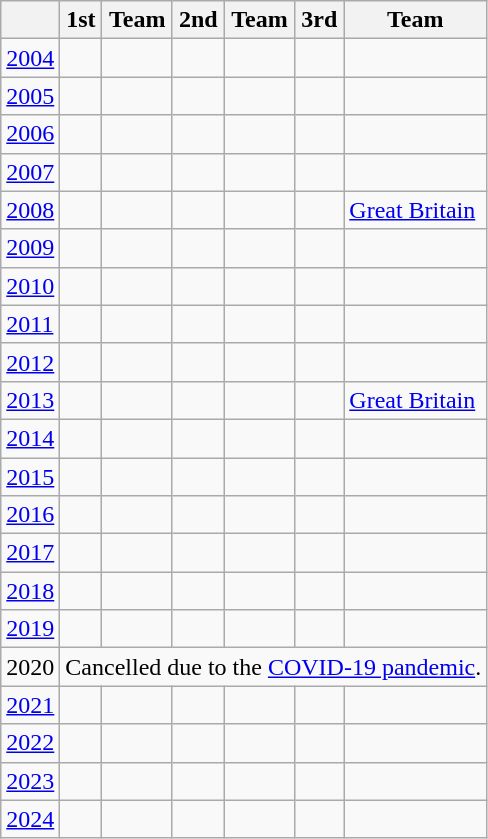<table class="wikitable">
<tr>
<th></th>
<th>1st</th>
<th>Team</th>
<th>2nd</th>
<th>Team</th>
<th>3rd</th>
<th>Team</th>
</tr>
<tr>
<td><a href='#'>2004</a></td>
<td></td>
<td></td>
<td></td>
<td></td>
<td></td>
<td></td>
</tr>
<tr>
<td><a href='#'>2005</a></td>
<td></td>
<td></td>
<td></td>
<td></td>
<td></td>
<td></td>
</tr>
<tr>
<td><a href='#'>2006</a></td>
<td></td>
<td></td>
<td></td>
<td></td>
<td></td>
<td></td>
</tr>
<tr>
<td><a href='#'>2007</a></td>
<td></td>
<td></td>
<td></td>
<td></td>
<td></td>
<td></td>
</tr>
<tr>
<td><a href='#'>2008</a></td>
<td></td>
<td></td>
<td></td>
<td></td>
<td></td>
<td><a href='#'>Great Britain</a></td>
</tr>
<tr>
<td><a href='#'>2009</a></td>
<td></td>
<td></td>
<td></td>
<td></td>
<td></td>
<td></td>
</tr>
<tr>
<td><a href='#'>2010</a></td>
<td></td>
<td></td>
<td></td>
<td></td>
<td></td>
<td></td>
</tr>
<tr>
<td><a href='#'>2011</a></td>
<td></td>
<td></td>
<td></td>
<td></td>
<td></td>
<td></td>
</tr>
<tr>
<td><a href='#'>2012</a></td>
<td></td>
<td></td>
<td></td>
<td></td>
<td></td>
<td></td>
</tr>
<tr>
<td><a href='#'>2013</a></td>
<td></td>
<td></td>
<td></td>
<td></td>
<td></td>
<td><a href='#'>Great Britain</a></td>
</tr>
<tr>
<td><a href='#'>2014</a></td>
<td></td>
<td></td>
<td></td>
<td></td>
<td></td>
<td></td>
</tr>
<tr>
<td><a href='#'>2015</a></td>
<td></td>
<td></td>
<td></td>
<td></td>
<td></td>
<td></td>
</tr>
<tr>
<td><a href='#'>2016</a></td>
<td></td>
<td></td>
<td></td>
<td></td>
<td></td>
<td></td>
</tr>
<tr>
<td><a href='#'>2017</a></td>
<td></td>
<td></td>
<td></td>
<td></td>
<td></td>
<td></td>
</tr>
<tr>
<td><a href='#'>2018</a></td>
<td></td>
<td></td>
<td></td>
<td></td>
<td></td>
<td></td>
</tr>
<tr>
<td><a href='#'>2019</a></td>
<td></td>
<td></td>
<td></td>
<td></td>
<td></td>
<td></td>
</tr>
<tr>
<td>2020</td>
<td colspan="6">Cancelled due to the <a href='#'>COVID-19 pandemic</a>.</td>
</tr>
<tr>
<td><a href='#'>2021</a></td>
<td></td>
<td></td>
<td></td>
<td></td>
<td></td>
<td></td>
</tr>
<tr>
<td><a href='#'>2022</a></td>
<td></td>
<td></td>
<td></td>
<td></td>
<td></td>
<td></td>
</tr>
<tr>
<td><a href='#'>2023</a></td>
<td></td>
<td></td>
<td></td>
<td></td>
<td></td>
<td></td>
</tr>
<tr>
<td><a href='#'>2024</a></td>
<td></td>
<td></td>
<td></td>
<td></td>
<td></td>
<td></td>
</tr>
</table>
